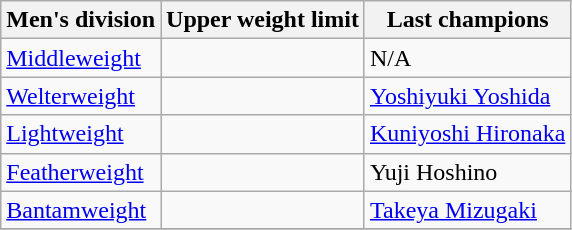<table class="wikitable">
<tr>
<th>Men's division</th>
<th>Upper weight limit</th>
<th>Last champions</th>
</tr>
<tr>
<td><a href='#'>Middleweight</a></td>
<td></td>
<td>N/A</td>
</tr>
<tr>
<td><a href='#'>Welterweight</a></td>
<td></td>
<td> <a href='#'>Yoshiyuki Yoshida</a></td>
</tr>
<tr>
<td><a href='#'>Lightweight</a></td>
<td></td>
<td> <a href='#'>Kuniyoshi Hironaka</a></td>
</tr>
<tr>
<td><a href='#'>Featherweight</a></td>
<td></td>
<td> Yuji Hoshino</td>
</tr>
<tr>
<td><a href='#'>Bantamweight</a></td>
<td></td>
<td> <a href='#'>Takeya Mizugaki</a></td>
</tr>
<tr>
</tr>
</table>
